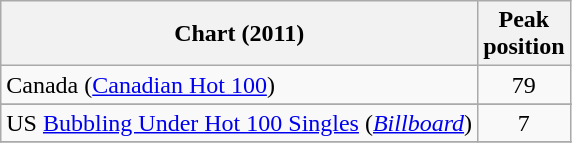<table class="wikitable sortable" border="1">
<tr>
<th scope="col">Chart (2011)</th>
<th scope="col">Peak<br>position</th>
</tr>
<tr>
<td>Canada (<a href='#'>Canadian Hot 100</a>)</td>
<td style="text-align:center;">79</td>
</tr>
<tr>
</tr>
<tr>
</tr>
<tr>
</tr>
<tr>
</tr>
<tr>
</tr>
<tr>
<td>US <a href='#'>Bubbling Under Hot 100 Singles</a> (<em><a href='#'>Billboard</a></em>)</td>
<td align="center">7</td>
</tr>
<tr>
</tr>
</table>
